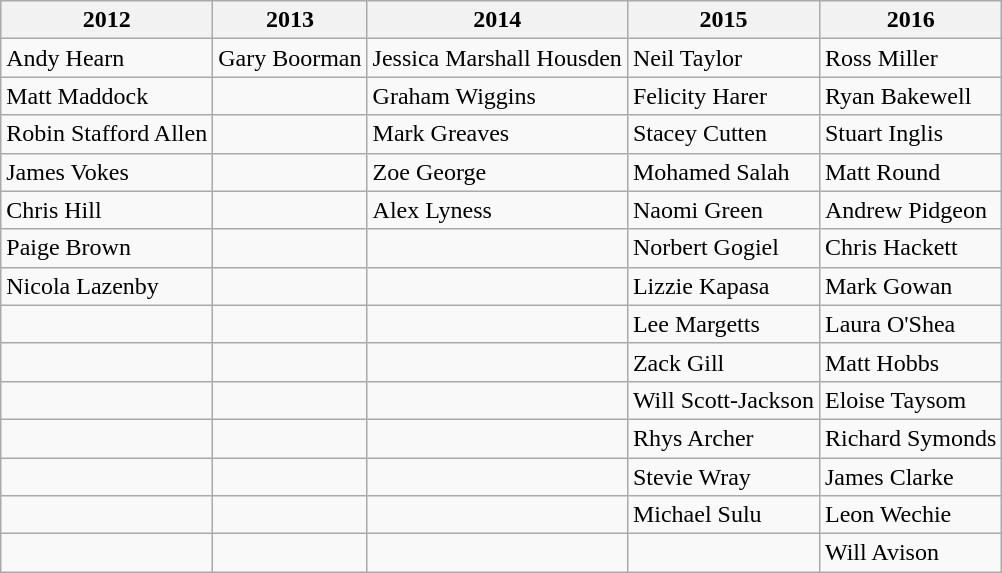<table class="wikitable">
<tr>
<th>2012</th>
<th>2013</th>
<th>2014</th>
<th>2015</th>
<th>2016</th>
</tr>
<tr>
<td>Andy Hearn</td>
<td>Gary Boorman</td>
<td>Jessica Marshall Housden</td>
<td>Neil Taylor</td>
<td>Ross Miller</td>
</tr>
<tr>
<td>Matt Maddock</td>
<td></td>
<td>Graham Wiggins</td>
<td>Felicity Harer</td>
<td>Ryan Bakewell</td>
</tr>
<tr>
<td>Robin Stafford Allen</td>
<td></td>
<td>Mark Greaves</td>
<td>Stacey Cutten</td>
<td>Stuart Inglis</td>
</tr>
<tr>
<td>James Vokes</td>
<td></td>
<td>Zoe George</td>
<td>Mohamed Salah</td>
<td>Matt Round</td>
</tr>
<tr>
<td>Chris Hill</td>
<td></td>
<td>Alex Lyness</td>
<td>Naomi Green</td>
<td>Andrew Pidgeon</td>
</tr>
<tr>
<td>Paige Brown</td>
<td></td>
<td></td>
<td>Norbert Gogiel</td>
<td>Chris Hackett</td>
</tr>
<tr>
<td>Nicola Lazenby</td>
<td></td>
<td></td>
<td>Lizzie Kapasa</td>
<td>Mark Gowan</td>
</tr>
<tr>
<td></td>
<td></td>
<td></td>
<td>Lee Margetts</td>
<td>Laura O'Shea</td>
</tr>
<tr>
<td></td>
<td></td>
<td></td>
<td>Zack Gill</td>
<td>Matt Hobbs</td>
</tr>
<tr>
<td></td>
<td></td>
<td></td>
<td>Will Scott-Jackson</td>
<td>Eloise Taysom</td>
</tr>
<tr>
<td></td>
<td></td>
<td></td>
<td>Rhys Archer</td>
<td>Richard Symonds</td>
</tr>
<tr>
<td></td>
<td></td>
<td></td>
<td>Stevie Wray</td>
<td>James Clarke</td>
</tr>
<tr>
<td></td>
<td></td>
<td></td>
<td>Michael Sulu</td>
<td>Leon Wechie</td>
</tr>
<tr>
<td></td>
<td></td>
<td></td>
<td></td>
<td>Will Avison</td>
</tr>
</table>
